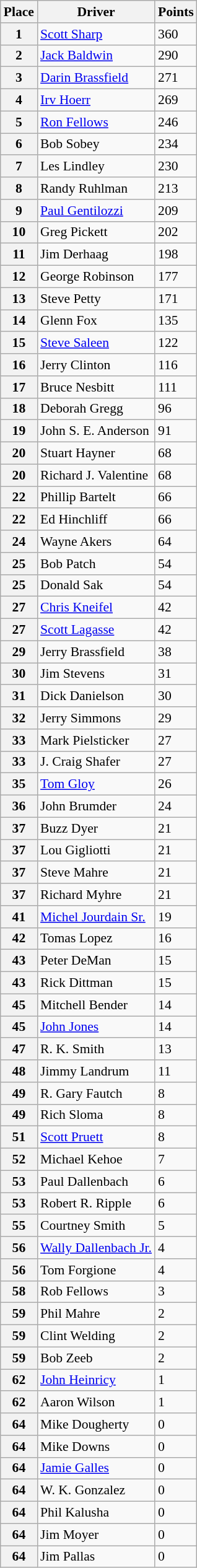<table class="wikitable" style="font-size: 90%;">
<tr>
<th>Place</th>
<th>Driver</th>
<th>Points</th>
</tr>
<tr>
<th>1</th>
<td> <a href='#'>Scott Sharp</a></td>
<td>360</td>
</tr>
<tr>
<th>2</th>
<td> <a href='#'>Jack Baldwin</a></td>
<td>290</td>
</tr>
<tr>
<th>3</th>
<td> <a href='#'>Darin Brassfield</a></td>
<td>271</td>
</tr>
<tr>
<th>4</th>
<td> <a href='#'>Irv Hoerr</a></td>
<td>269</td>
</tr>
<tr>
<th>5</th>
<td> <a href='#'>Ron Fellows</a></td>
<td>246</td>
</tr>
<tr>
<th>6</th>
<td> Bob Sobey</td>
<td>234</td>
</tr>
<tr>
<th>7</th>
<td> Les Lindley</td>
<td>230</td>
</tr>
<tr>
<th>8</th>
<td> Randy Ruhlman</td>
<td>213</td>
</tr>
<tr>
<th>9</th>
<td> <a href='#'>Paul Gentilozzi</a></td>
<td>209</td>
</tr>
<tr>
<th>10</th>
<td> Greg Pickett</td>
<td>202</td>
</tr>
<tr>
<th>11</th>
<td> Jim Derhaag</td>
<td>198</td>
</tr>
<tr>
<th>12</th>
<td> George Robinson</td>
<td>177</td>
</tr>
<tr>
<th>13</th>
<td> Steve Petty</td>
<td>171</td>
</tr>
<tr>
<th>14</th>
<td> Glenn Fox</td>
<td>135</td>
</tr>
<tr>
<th>15</th>
<td> <a href='#'>Steve Saleen</a></td>
<td>122</td>
</tr>
<tr>
<th>16</th>
<td> Jerry Clinton</td>
<td>116</td>
</tr>
<tr>
<th>17</th>
<td> Bruce Nesbitt</td>
<td>111</td>
</tr>
<tr>
<th>18</th>
<td> Deborah Gregg</td>
<td>96</td>
</tr>
<tr>
<th>19</th>
<td> John S. E. Anderson</td>
<td>91</td>
</tr>
<tr>
<th>20</th>
<td> Stuart Hayner</td>
<td>68</td>
</tr>
<tr>
<th>20</th>
<td> Richard J. Valentine</td>
<td>68</td>
</tr>
<tr>
<th>22</th>
<td> Phillip Bartelt</td>
<td>66</td>
</tr>
<tr>
<th>22</th>
<td> Ed Hinchliff</td>
<td>66</td>
</tr>
<tr>
<th>24</th>
<td> Wayne Akers</td>
<td>64</td>
</tr>
<tr>
<th>25</th>
<td> Bob Patch</td>
<td>54</td>
</tr>
<tr>
<th>25</th>
<td> Donald Sak</td>
<td>54</td>
</tr>
<tr>
<th>27</th>
<td> <a href='#'>Chris Kneifel</a></td>
<td>42</td>
</tr>
<tr>
<th>27</th>
<td> <a href='#'>Scott Lagasse</a></td>
<td>42</td>
</tr>
<tr>
<th>29</th>
<td> Jerry Brassfield</td>
<td>38</td>
</tr>
<tr>
<th>30</th>
<td> Jim Stevens</td>
<td>31</td>
</tr>
<tr>
<th>31</th>
<td> Dick Danielson</td>
<td>30</td>
</tr>
<tr>
<th>32</th>
<td> Jerry Simmons</td>
<td>29</td>
</tr>
<tr>
<th>33</th>
<td> Mark Pielsticker</td>
<td>27</td>
</tr>
<tr>
<th>33</th>
<td> J. Craig Shafer</td>
<td>27</td>
</tr>
<tr>
<th>35</th>
<td> <a href='#'>Tom Gloy</a></td>
<td>26</td>
</tr>
<tr>
<th>36</th>
<td> John Brumder</td>
<td>24</td>
</tr>
<tr>
<th>37</th>
<td> Buzz Dyer</td>
<td>21</td>
</tr>
<tr>
<th>37</th>
<td> Lou Gigliotti</td>
<td>21</td>
</tr>
<tr>
<th>37</th>
<td> Steve Mahre</td>
<td>21</td>
</tr>
<tr>
<th>37</th>
<td> Richard Myhre</td>
<td>21</td>
</tr>
<tr>
<th>41</th>
<td> <a href='#'>Michel Jourdain Sr.</a></td>
<td>19</td>
</tr>
<tr>
<th>42</th>
<td> Tomas Lopez</td>
<td>16</td>
</tr>
<tr>
<th>43</th>
<td> Peter DeMan</td>
<td>15</td>
</tr>
<tr>
<th>43</th>
<td> Rick Dittman</td>
<td>15</td>
</tr>
<tr>
<th>45</th>
<td> Mitchell Bender</td>
<td>14</td>
</tr>
<tr>
<th>45</th>
<td> <a href='#'>John Jones</a></td>
<td>14</td>
</tr>
<tr>
<th>47</th>
<td> R. K. Smith</td>
<td>13</td>
</tr>
<tr>
<th>48</th>
<td> Jimmy Landrum</td>
<td>11</td>
</tr>
<tr>
<th>49</th>
<td> R. Gary Fautch</td>
<td>8</td>
</tr>
<tr>
<th>49</th>
<td> Rich Sloma</td>
<td>8</td>
</tr>
<tr>
<th>51</th>
<td> <a href='#'>Scott Pruett</a></td>
<td>8</td>
</tr>
<tr>
<th>52</th>
<td> Michael Kehoe</td>
<td>7</td>
</tr>
<tr>
<th>53</th>
<td> Paul Dallenbach</td>
<td>6</td>
</tr>
<tr>
<th>53</th>
<td> Robert R. Ripple</td>
<td>6</td>
</tr>
<tr>
<th>55</th>
<td> Courtney Smith</td>
<td>5</td>
</tr>
<tr>
<th>56</th>
<td> <a href='#'>Wally Dallenbach Jr.</a></td>
<td>4</td>
</tr>
<tr>
<th>56</th>
<td> Tom Forgione</td>
<td>4</td>
</tr>
<tr>
<th>58</th>
<td> Rob Fellows</td>
<td>3</td>
</tr>
<tr>
<th>59</th>
<td> Phil Mahre</td>
<td>2</td>
</tr>
<tr>
<th>59</th>
<td> Clint Welding</td>
<td>2</td>
</tr>
<tr>
<th>59</th>
<td> Bob Zeeb</td>
<td>2</td>
</tr>
<tr>
<th>62</th>
<td> <a href='#'>John Heinricy</a></td>
<td>1</td>
</tr>
<tr>
<th>62</th>
<td> Aaron Wilson</td>
<td>1</td>
</tr>
<tr>
<th>64</th>
<td> Mike Dougherty</td>
<td>0</td>
</tr>
<tr>
<th>64</th>
<td> Mike Downs</td>
<td>0</td>
</tr>
<tr>
<th>64</th>
<td> <a href='#'>Jamie Galles</a></td>
<td>0</td>
</tr>
<tr>
<th>64</th>
<td> W. K. Gonzalez</td>
<td>0</td>
</tr>
<tr>
<th>64</th>
<td> Phil Kalusha</td>
<td>0</td>
</tr>
<tr>
<th>64</th>
<td> Jim Moyer</td>
<td>0</td>
</tr>
<tr>
<th>64</th>
<td> Jim Pallas</td>
<td>0</td>
</tr>
</table>
